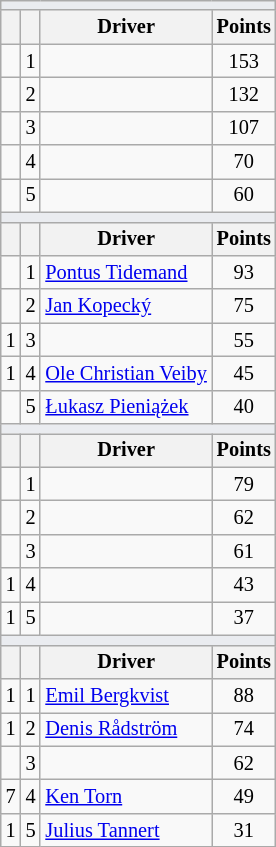<table class="wikitable" style="font-size: 85%;">
<tr>
<td style="background-color:#EAECF0; text-align:center" colspan="4"></td>
</tr>
<tr>
<th></th>
<th></th>
<th>Driver</th>
<th>Points</th>
</tr>
<tr>
<td align="left"></td>
<td align="center">1</td>
<td></td>
<td align="center">153</td>
</tr>
<tr>
<td align="left"></td>
<td align="center">2</td>
<td></td>
<td align="center">132</td>
</tr>
<tr>
<td align="left"></td>
<td align="center">3</td>
<td></td>
<td align="center">107</td>
</tr>
<tr>
<td align="left"></td>
<td align="center">4</td>
<td></td>
<td align="center">70</td>
</tr>
<tr>
<td align="left"></td>
<td align="center">5</td>
<td></td>
<td align="center">60</td>
</tr>
<tr>
<td style="background-color:#EAECF0; text-align:center" colspan="4"></td>
</tr>
<tr>
<th></th>
<th></th>
<th>Driver</th>
<th>Points</th>
</tr>
<tr>
<td align="left"></td>
<td align="center">1</td>
<td> <a href='#'>Pontus Tidemand</a></td>
<td align="center">93</td>
</tr>
<tr>
<td align="left"></td>
<td align="center">2</td>
<td> <a href='#'>Jan Kopecký</a></td>
<td align="center">75</td>
</tr>
<tr>
<td align="left"> 1</td>
<td align="center">3</td>
<td></td>
<td align="center">55</td>
</tr>
<tr>
<td align="left"> 1</td>
<td align="center">4</td>
<td> <a href='#'>Ole Christian Veiby</a></td>
<td align="center">45</td>
</tr>
<tr>
<td align="left"></td>
<td align="center">5</td>
<td> <a href='#'>Łukasz Pieniążek</a></td>
<td align="center">40</td>
</tr>
<tr>
<td style="background-color:#EAECF0; text-align:center" colspan="4"></td>
</tr>
<tr>
<th></th>
<th></th>
<th>Driver</th>
<th>Points</th>
</tr>
<tr>
<td align="left"></td>
<td align="center">1</td>
<td></td>
<td align="center">79</td>
</tr>
<tr>
<td align="left"></td>
<td align="center">2</td>
<td></td>
<td align="center">62</td>
</tr>
<tr>
<td align="left"></td>
<td align="center">3</td>
<td></td>
<td align="center">61</td>
</tr>
<tr>
<td align="left"> 1</td>
<td align="center">4</td>
<td></td>
<td align="center">43</td>
</tr>
<tr>
<td align="left"> 1</td>
<td align="center">5</td>
<td></td>
<td align="center">37</td>
</tr>
<tr>
<td style="background-color:#EAECF0; text-align:center" colspan="4"></td>
</tr>
<tr>
<th></th>
<th></th>
<th>Driver</th>
<th>Points</th>
</tr>
<tr>
<td align="left"> 1</td>
<td align="center">1</td>
<td> <a href='#'>Emil Bergkvist</a></td>
<td align="center">88</td>
</tr>
<tr>
<td align="left"> 1</td>
<td align="center">2</td>
<td> <a href='#'>Denis Rådström</a></td>
<td align="center">74</td>
</tr>
<tr>
<td align="left"></td>
<td align="center">3</td>
<td></td>
<td align="center">62</td>
</tr>
<tr>
<td align="left"> 7</td>
<td align="center">4</td>
<td> <a href='#'>Ken Torn</a></td>
<td align="center">49</td>
</tr>
<tr>
<td align="left"> 1</td>
<td align="center">5</td>
<td> <a href='#'>Julius Tannert</a></td>
<td align="center">31</td>
</tr>
</table>
